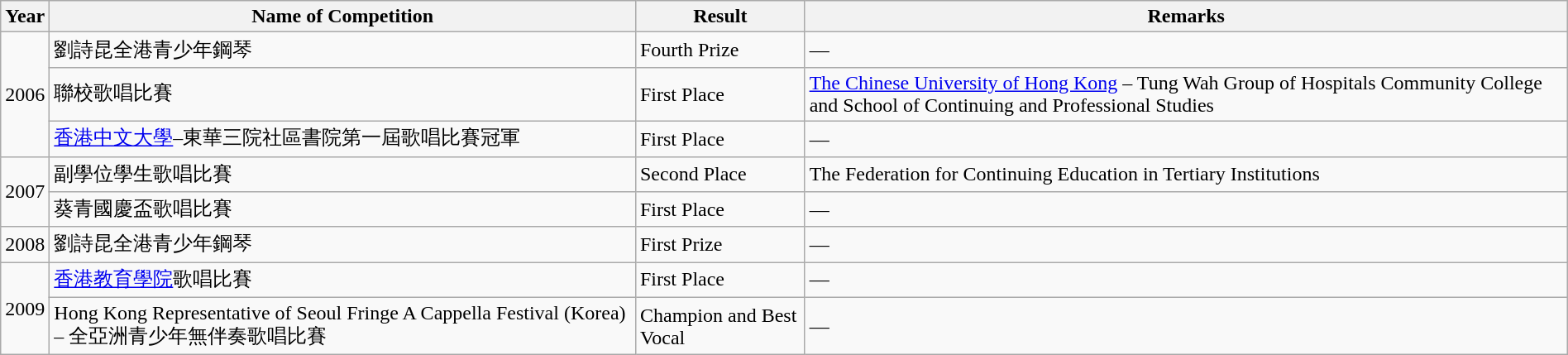<table class="wikitable" style="width: 100%">
<tr>
<th>Year</th>
<th>Name of Competition</th>
<th>Result</th>
<th>Remarks</th>
</tr>
<tr>
<td rowspan=3>2006</td>
<td>劉詩昆全港青少年鋼琴</td>
<td>Fourth Prize</td>
<td>—</td>
</tr>
<tr>
<td>聯校歌唱比賽</td>
<td>First Place</td>
<td><a href='#'>The Chinese University of Hong Kong</a> – Tung Wah Group of Hospitals Community College and School of Continuing and Professional Studies</td>
</tr>
<tr>
<td><a href='#'>香港中文大學</a>–東華三院社區書院第一屆歌唱比賽冠軍</td>
<td>First Place</td>
<td>—</td>
</tr>
<tr>
<td rowspan=2>2007</td>
<td>副學位學生歌唱比賽</td>
<td>Second Place</td>
<td>The Federation for Continuing Education in Tertiary Institutions</td>
</tr>
<tr>
<td>葵青國慶盃歌唱比賽</td>
<td>First Place</td>
<td>—</td>
</tr>
<tr>
<td>2008</td>
<td>劉詩昆全港青少年鋼琴</td>
<td>First Prize</td>
<td>—</td>
</tr>
<tr>
<td rowspan=2>2009</td>
<td><a href='#'>香港教育學院</a>歌唱比賽</td>
<td>First Place</td>
<td>—</td>
</tr>
<tr>
<td>Hong Kong Representative of Seoul Fringe A Cappella Festival (Korea) – 全亞洲青少年無伴奏歌唱比賽</td>
<td>Champion and Best Vocal</td>
<td>—</td>
</tr>
</table>
